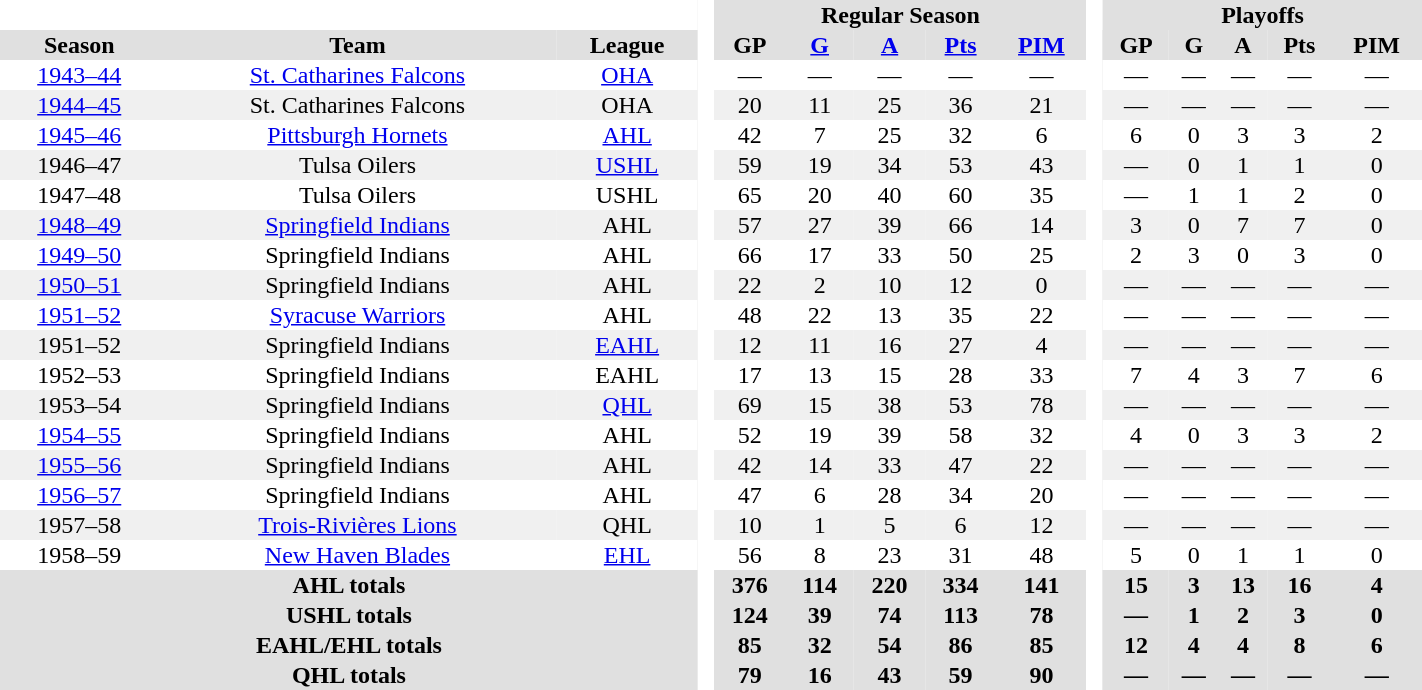<table border="0" cellpadding="1" cellspacing="0" style="text-align:center; width:75%">
<tr bgcolor="#e0e0e0">
<th colspan="3"  bgcolor="#ffffff"> </th>
<th rowspan="99" bgcolor="#ffffff"> </th>
<th colspan="5">Regular Season</th>
<th rowspan="99" bgcolor="#ffffff"> </th>
<th colspan="5">Playoffs</th>
</tr>
<tr bgcolor="#e0e0e0">
<th>Season</th>
<th>Team</th>
<th>League</th>
<th>GP</th>
<th><a href='#'>G</a></th>
<th><a href='#'>A</a></th>
<th><a href='#'>Pts</a></th>
<th><a href='#'>PIM</a></th>
<th>GP</th>
<th>G</th>
<th>A</th>
<th>Pts</th>
<th>PIM</th>
</tr>
<tr ALIGN="center">
<td><a href='#'>1943–44</a></td>
<td><a href='#'>St. Catharines Falcons</a></td>
<td><a href='#'>OHA</a></td>
<td>—</td>
<td>—</td>
<td>—</td>
<td>—</td>
<td>—</td>
<td>—</td>
<td>—</td>
<td>—</td>
<td>—</td>
<td>—</td>
</tr>
<tr ALIGN="center" bgcolor="#f0f0f0">
<td><a href='#'>1944–45</a></td>
<td>St. Catharines Falcons</td>
<td>OHA</td>
<td>20</td>
<td>11</td>
<td>25</td>
<td>36</td>
<td>21</td>
<td>—</td>
<td>—</td>
<td>—</td>
<td>—</td>
<td>—</td>
</tr>
<tr ALIGN="center">
<td><a href='#'>1945–46</a></td>
<td><a href='#'>Pittsburgh Hornets</a></td>
<td><a href='#'>AHL</a></td>
<td>42</td>
<td>7</td>
<td>25</td>
<td>32</td>
<td>6</td>
<td>6</td>
<td>0</td>
<td>3</td>
<td>3</td>
<td>2</td>
</tr>
<tr ALIGN="center" bgcolor="#f0f0f0">
<td>1946–47</td>
<td>Tulsa Oilers</td>
<td><a href='#'>USHL</a></td>
<td>59</td>
<td>19</td>
<td>34</td>
<td>53</td>
<td>43</td>
<td>—</td>
<td>0</td>
<td>1</td>
<td>1</td>
<td>0</td>
</tr>
<tr ALIGN="center">
<td>1947–48</td>
<td>Tulsa Oilers</td>
<td>USHL</td>
<td>65</td>
<td>20</td>
<td>40</td>
<td>60</td>
<td>35</td>
<td>—</td>
<td>1</td>
<td>1</td>
<td>2</td>
<td>0</td>
</tr>
<tr ALIGN="center" bgcolor="#f0f0f0">
<td><a href='#'>1948–49</a></td>
<td><a href='#'>Springfield Indians</a></td>
<td>AHL</td>
<td>57</td>
<td>27</td>
<td>39</td>
<td>66</td>
<td>14</td>
<td>3</td>
<td>0</td>
<td>7</td>
<td>7</td>
<td>0</td>
</tr>
<tr ALIGN="center">
<td><a href='#'>1949–50</a></td>
<td>Springfield Indians</td>
<td>AHL</td>
<td>66</td>
<td>17</td>
<td>33</td>
<td>50</td>
<td>25</td>
<td>2</td>
<td>3</td>
<td>0</td>
<td>3</td>
<td>0</td>
</tr>
<tr ALIGN="center" bgcolor="#f0f0f0">
<td><a href='#'>1950–51</a></td>
<td>Springfield Indians</td>
<td>AHL</td>
<td>22</td>
<td>2</td>
<td>10</td>
<td>12</td>
<td>0</td>
<td>—</td>
<td>—</td>
<td>—</td>
<td>—</td>
<td>—</td>
</tr>
<tr ALIGN="center">
<td><a href='#'>1951–52</a></td>
<td><a href='#'>Syracuse Warriors</a></td>
<td>AHL</td>
<td>48</td>
<td>22</td>
<td>13</td>
<td>35</td>
<td>22</td>
<td>—</td>
<td>—</td>
<td>—</td>
<td>—</td>
<td>—</td>
</tr>
<tr ALIGN="center" bgcolor="#f0f0f0">
<td>1951–52</td>
<td>Springfield Indians</td>
<td><a href='#'>EAHL</a></td>
<td>12</td>
<td>11</td>
<td>16</td>
<td>27</td>
<td>4</td>
<td>—</td>
<td>—</td>
<td>—</td>
<td>—</td>
<td>—</td>
</tr>
<tr ALIGN="center">
<td>1952–53</td>
<td>Springfield Indians</td>
<td>EAHL</td>
<td>17</td>
<td>13</td>
<td>15</td>
<td>28</td>
<td>33</td>
<td>7</td>
<td>4</td>
<td>3</td>
<td>7</td>
<td>6</td>
</tr>
<tr ALIGN="center" bgcolor="#f0f0f0">
<td>1953–54</td>
<td>Springfield Indians</td>
<td><a href='#'>QHL</a></td>
<td>69</td>
<td>15</td>
<td>38</td>
<td>53</td>
<td>78</td>
<td>—</td>
<td>—</td>
<td>—</td>
<td>—</td>
<td>—</td>
</tr>
<tr ALIGN="center">
<td><a href='#'>1954–55</a></td>
<td>Springfield Indians</td>
<td>AHL</td>
<td>52</td>
<td>19</td>
<td>39</td>
<td>58</td>
<td>32</td>
<td>4</td>
<td>0</td>
<td>3</td>
<td>3</td>
<td>2</td>
</tr>
<tr ALIGN="center" bgcolor="#f0f0f0">
<td><a href='#'>1955–56</a></td>
<td>Springfield Indians</td>
<td>AHL</td>
<td>42</td>
<td>14</td>
<td>33</td>
<td>47</td>
<td>22</td>
<td>—</td>
<td>—</td>
<td>—</td>
<td>—</td>
<td>—</td>
</tr>
<tr ALIGN="center">
<td><a href='#'>1956–57</a></td>
<td>Springfield Indians</td>
<td>AHL</td>
<td>47</td>
<td>6</td>
<td>28</td>
<td>34</td>
<td>20</td>
<td>—</td>
<td>—</td>
<td>—</td>
<td>—</td>
<td>—</td>
</tr>
<tr ALIGN="center" bgcolor="#f0f0f0">
<td>1957–58</td>
<td><a href='#'>Trois-Rivières Lions</a></td>
<td>QHL</td>
<td>10</td>
<td>1</td>
<td>5</td>
<td>6</td>
<td>12</td>
<td>—</td>
<td>—</td>
<td>—</td>
<td>—</td>
<td>—</td>
</tr>
<tr ALIGN="center">
<td>1958–59</td>
<td><a href='#'>New Haven Blades</a></td>
<td><a href='#'>EHL</a></td>
<td>56</td>
<td>8</td>
<td>23</td>
<td>31</td>
<td>48</td>
<td>5</td>
<td>0</td>
<td>1</td>
<td>1</td>
<td>0</td>
</tr>
<tr bgcolor="#e0e0e0">
<th colspan="3">AHL totals</th>
<th>376</th>
<th>114</th>
<th>220</th>
<th>334</th>
<th>141</th>
<th>15</th>
<th>3</th>
<th>13</th>
<th>16</th>
<th>4</th>
</tr>
<tr bgcolor="#e0e0e0">
<th colspan="3">USHL totals</th>
<th>124</th>
<th>39</th>
<th>74</th>
<th>113</th>
<th>78</th>
<th>—</th>
<th>1</th>
<th>2</th>
<th>3</th>
<th>0</th>
</tr>
<tr bgcolor="#e0e0e0">
<th colspan="3">EAHL/EHL totals</th>
<th>85</th>
<th>32</th>
<th>54</th>
<th>86</th>
<th>85</th>
<th>12</th>
<th>4</th>
<th>4</th>
<th>8</th>
<th>6</th>
</tr>
<tr bgcolor="#e0e0e0">
<th colspan="3">QHL totals</th>
<th>79</th>
<th>16</th>
<th>43</th>
<th>59</th>
<th>90</th>
<th>—</th>
<th>—</th>
<th>—</th>
<th>—</th>
<th>—</th>
</tr>
</table>
